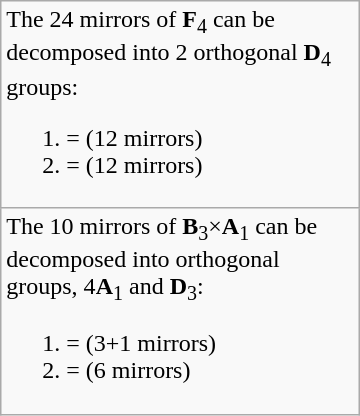<table class=wikitable align=right width=240>
<tr>
<td>The 24 mirrors of <strong>F</strong><sub>4</sub> can be decomposed into 2 orthogonal <strong>D</strong><sub>4</sub> groups:<br><ol><li> =  (12 mirrors)</li><li> =  (12 mirrors)</li></ol></td>
</tr>
<tr>
<td>The 10 mirrors of <strong>B</strong><sub>3</sub>×<strong>A</strong><sub>1</sub> can be decomposed into orthogonal groups, 4<strong>A</strong><sub>1</sub> and <strong>D</strong><sub>3</sub>:<br><ol><li> =  (3+1 mirrors)</li><li> =  (6 mirrors)</li></ol></td>
</tr>
</table>
